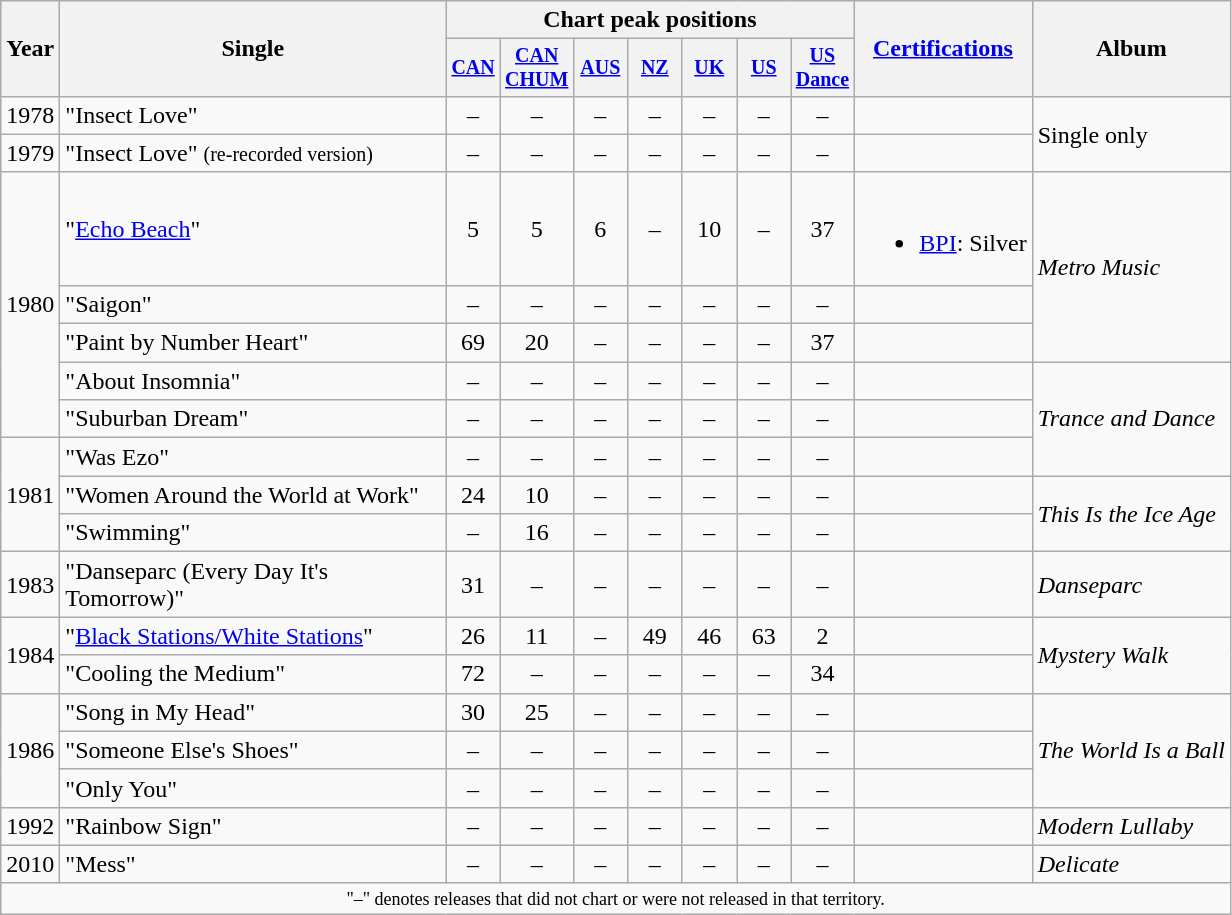<table class="wikitable" style=text-align:center;>
<tr>
<th rowspan="2">Year</th>
<th rowspan="2" style="width:250px;">Single</th>
<th colspan="7">Chart peak positions</th>
<th rowspan="2"><a href='#'>Certifications</a></th>
<th rowspan="2">Album</th>
</tr>
<tr style="font-size:smaller;">
<th width="30"><a href='#'>CAN</a><br></th>
<th width="30"><a href='#'>CAN<br>CHUM</a></th>
<th width="30"><a href='#'>AUS</a></th>
<th width="30"><a href='#'>NZ</a></th>
<th width="30"><a href='#'>UK</a><br></th>
<th width="30"><a href='#'>US</a><br></th>
<th width="30"><a href='#'>US<br>Dance</a><br></th>
</tr>
<tr>
<td>1978</td>
<td align=left>"Insect Love"</td>
<td>–</td>
<td>–</td>
<td>–</td>
<td>–</td>
<td>–</td>
<td>–</td>
<td>–</td>
<td></td>
<td style="text-align:left;" rowspan="2">Single only</td>
</tr>
<tr>
<td>1979</td>
<td align=left>"Insect Love" <small>(re-recorded version)</small></td>
<td>–</td>
<td>–</td>
<td>–</td>
<td>–</td>
<td>–</td>
<td>–</td>
<td>–</td>
<td></td>
</tr>
<tr>
<td rowspan="5">1980</td>
<td align=left>"<a href='#'>Echo Beach</a>"</td>
<td>5</td>
<td>5</td>
<td>6</td>
<td>–</td>
<td>10</td>
<td>–</td>
<td>37</td>
<td><br><ul><li><a href='#'>BPI</a>: Silver</li></ul></td>
<td style="text-align:left;" rowspan="3"><em>Metro Music</em></td>
</tr>
<tr>
<td align=left>"Saigon"</td>
<td>–</td>
<td>–</td>
<td>–</td>
<td>–</td>
<td>–</td>
<td>–</td>
<td>–</td>
<td></td>
</tr>
<tr>
<td align=left>"Paint by Number Heart"</td>
<td>69</td>
<td>20</td>
<td>–</td>
<td>–</td>
<td>–</td>
<td>–</td>
<td>37</td>
<td></td>
</tr>
<tr>
<td align=left>"About Insomnia"</td>
<td>–</td>
<td>–</td>
<td>–</td>
<td>–</td>
<td>–</td>
<td>–</td>
<td>–</td>
<td></td>
<td style="text-align:left;" rowspan="3"><em>Trance and Dance</em></td>
</tr>
<tr>
<td align=left>"Suburban Dream"</td>
<td>–</td>
<td>–</td>
<td>–</td>
<td>–</td>
<td>–</td>
<td>–</td>
<td>–</td>
<td></td>
</tr>
<tr>
<td rowspan="3">1981</td>
<td align=left>"Was Ezo"</td>
<td>–</td>
<td>–</td>
<td>–</td>
<td>–</td>
<td>–</td>
<td>–</td>
<td>–</td>
<td></td>
</tr>
<tr>
<td align=left>"Women Around the World at Work"</td>
<td>24</td>
<td>10</td>
<td>–</td>
<td>–</td>
<td>–</td>
<td>–</td>
<td>–</td>
<td></td>
<td style="text-align:left;" rowspan="2"><em>This Is the Ice Age</em></td>
</tr>
<tr>
<td align=left>"Swimming"</td>
<td>–</td>
<td>16</td>
<td>–</td>
<td>–</td>
<td>–</td>
<td>–</td>
<td>–</td>
<td></td>
</tr>
<tr>
<td>1983</td>
<td align=left>"Danseparc (Every Day It's Tomorrow)"</td>
<td>31</td>
<td>–</td>
<td>–</td>
<td>–</td>
<td>–</td>
<td>–</td>
<td>–</td>
<td></td>
<td style="text-align:left;"><em>Danseparc</em></td>
</tr>
<tr>
<td rowspan="2">1984</td>
<td align=left>"<a href='#'>Black Stations/White Stations</a>"</td>
<td>26</td>
<td>11</td>
<td>–</td>
<td>49</td>
<td>46</td>
<td>63</td>
<td>2</td>
<td></td>
<td style="text-align:left;" rowspan="2"><em>Mystery Walk</em></td>
</tr>
<tr>
<td align=left>"Cooling the Medium"</td>
<td>72</td>
<td>–</td>
<td>–</td>
<td>–</td>
<td>–</td>
<td>–</td>
<td>34</td>
<td></td>
</tr>
<tr>
<td rowspan="3">1986</td>
<td align=left>"Song in My Head"</td>
<td>30</td>
<td>25</td>
<td>–</td>
<td>–</td>
<td>–</td>
<td>–</td>
<td>–</td>
<td></td>
<td style="text-align:left;" rowspan="3"><em>The World Is a Ball</em></td>
</tr>
<tr>
<td align=left>"Someone Else's Shoes"</td>
<td>–</td>
<td>–</td>
<td>–</td>
<td>–</td>
<td>–</td>
<td>–</td>
<td>–</td>
<td></td>
</tr>
<tr>
<td align=left>"Only You"</td>
<td>–</td>
<td>–</td>
<td>–</td>
<td>–</td>
<td>–</td>
<td>–</td>
<td>–</td>
<td></td>
</tr>
<tr>
<td>1992</td>
<td align=left>"Rainbow Sign"</td>
<td>–</td>
<td>–</td>
<td>–</td>
<td>–</td>
<td>–</td>
<td>–</td>
<td>–</td>
<td></td>
<td align=left><em>Modern Lullaby</em></td>
</tr>
<tr>
<td>2010</td>
<td align=left>"Mess"</td>
<td>–</td>
<td>–</td>
<td>–</td>
<td>–</td>
<td>–</td>
<td>–</td>
<td>–</td>
<td></td>
<td align=left><em>Delicate</em></td>
</tr>
<tr>
<td colspan="11" style="text-align:center; font-size:9pt;">"–" denotes releases that did not chart or were not released in that territory.</td>
</tr>
</table>
